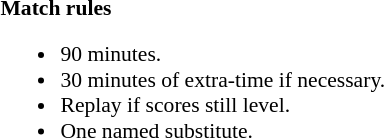<table style="width:100%; font-size:90%;">
<tr>
<td style="width:50%; vertical-align:top;"><br><strong>Match rules</strong><ul><li>90 minutes.</li><li>30 minutes of extra-time if necessary.</li><li>Replay if scores still level.</li><li>One named substitute.</li></ul></td>
</tr>
</table>
